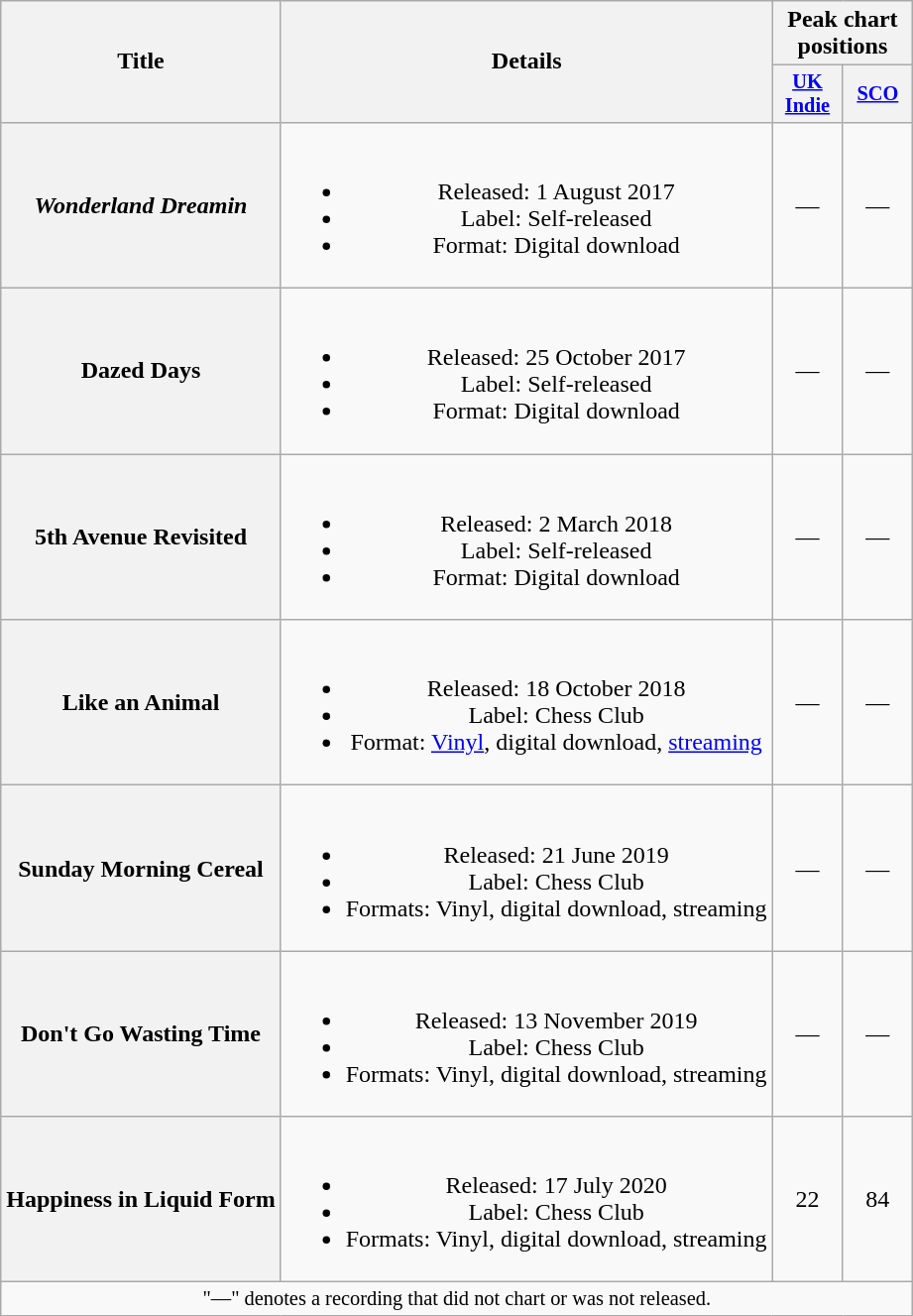<table class="wikitable plainrowheaders" style="text-align:center;">
<tr>
<th scope="col" rowspan="2">Title</th>
<th scope="col" rowspan="2">Details</th>
<th scope="col" colspan="2">Peak chart<br>positions</th>
</tr>
<tr>
<th scope="col" style="width:3em;font-size:85%;"><a href='#'>UK<br>Indie</a><br></th>
<th scope="col" style="width:3em;font-size:85%;"><a href='#'>SCO</a><br></th>
</tr>
<tr>
<th scope="row"><em>Wonderland Dreamin<strong></th>
<td><br><ul><li>Released: 1 August 2017</li><li>Label: Self-released</li><li>Format: Digital download</li></ul></td>
<td>—</td>
<td>—</td>
</tr>
<tr>
<th scope="row"></em>Dazed Days<em></th>
<td><br><ul><li>Released: 25 October 2017</li><li>Label: Self-released</li><li>Format: Digital download</li></ul></td>
<td>—</td>
<td>—</td>
</tr>
<tr>
<th scope="row"></em>5th Avenue Revisited<em></th>
<td><br><ul><li>Released: 2 March 2018</li><li>Label: Self-released</li><li>Format: Digital download</li></ul></td>
<td>—</td>
<td>—</td>
</tr>
<tr>
<th scope="row"></em>Like an Animal<em></th>
<td><br><ul><li>Released: 18 October 2018</li><li>Label: Chess Club</li><li>Format: <a href='#'>Vinyl</a>, digital download, <a href='#'>streaming</a></li></ul></td>
<td>—</td>
<td>—</td>
</tr>
<tr>
<th scope="row"></em>Sunday Morning Cereal<em></th>
<td><br><ul><li>Released: 21 June 2019</li><li>Label: Chess Club</li><li>Formats: Vinyl, digital download, streaming</li></ul></td>
<td>—</td>
<td>—</td>
</tr>
<tr>
<th scope="row"></em>Don't Go Wasting Time<em></th>
<td><br><ul><li>Released: 13 November 2019</li><li>Label: Chess Club</li><li>Formats: Vinyl, digital download, streaming</li></ul></td>
<td>—</td>
<td>—</td>
</tr>
<tr>
<th scope="row"></em>Happiness in Liquid Form<em></th>
<td><br><ul><li>Released: 17 July 2020</li><li>Label: Chess Club</li><li>Formats: Vinyl, digital download, streaming</li></ul></td>
<td>22</td>
<td>84</td>
</tr>
<tr>
<td colspan="4" style="text-align:center; font-size:85%;">"—" denotes a recording that did not chart or was not released.</td>
</tr>
</table>
